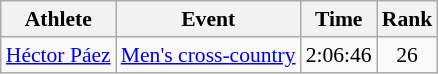<table class=wikitable style="font-size:90%">
<tr>
<th>Athlete</th>
<th>Event</th>
<th>Time</th>
<th>Rank</th>
</tr>
<tr align=center>
<td align=left><a href='#'>Héctor Páez</a></td>
<td align=left><a href='#'>Men's cross-country</a></td>
<td>2:06:46</td>
<td>26</td>
</tr>
</table>
